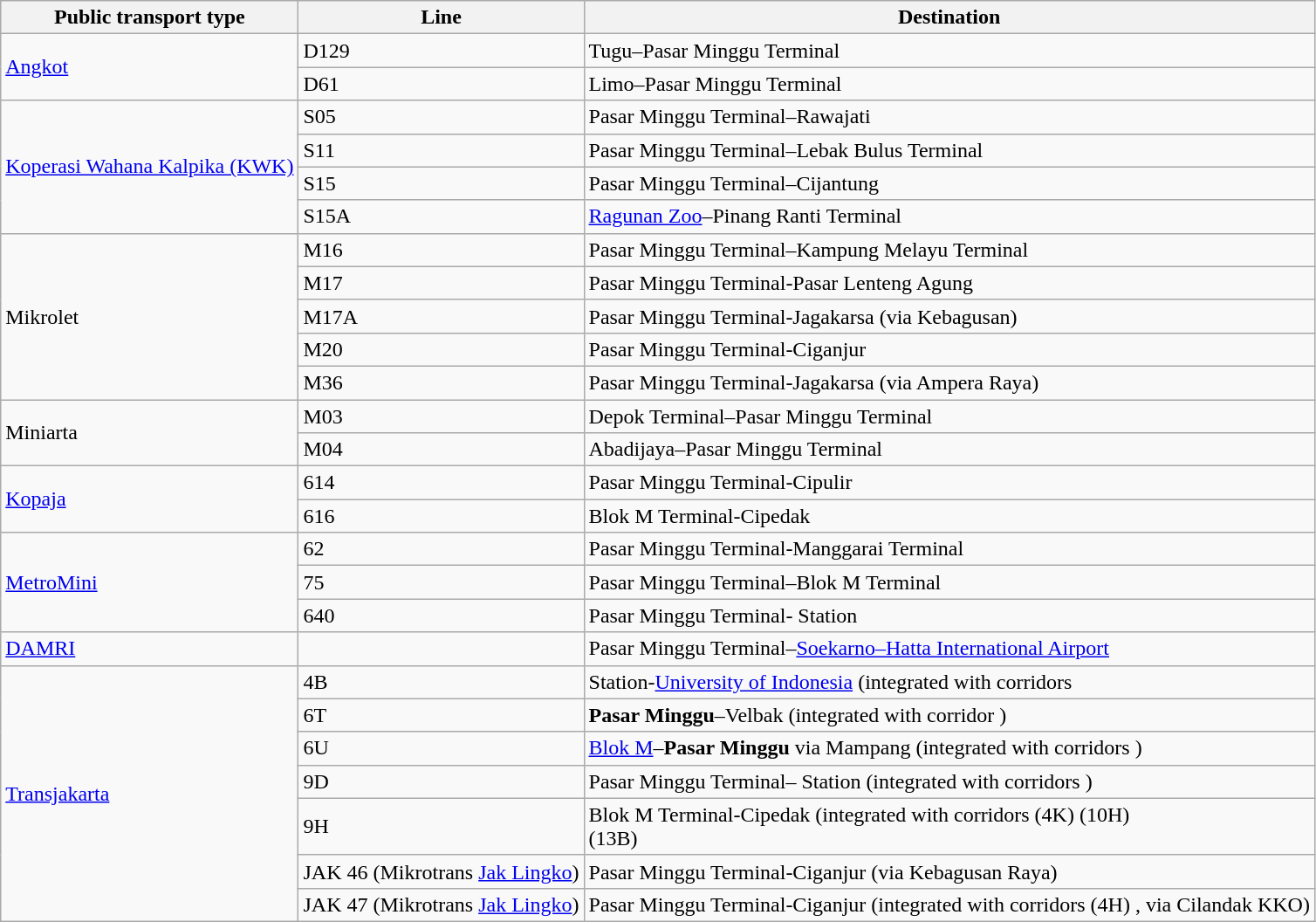<table class="wikitable">
<tr>
<th>Public transport type</th>
<th>Line</th>
<th>Destination</th>
</tr>
<tr>
<td rowspan="2"><a href='#'>Angkot</a></td>
<td>D129</td>
<td>Tugu–Pasar Minggu Terminal</td>
</tr>
<tr>
<td>D61</td>
<td>Limo–Pasar Minggu Terminal</td>
</tr>
<tr>
<td rowspan="4"><a href='#'>Koperasi Wahana Kalpika (KWK)</a></td>
<td>S05</td>
<td>Pasar Minggu Terminal–Rawajati</td>
</tr>
<tr>
<td>S11</td>
<td>Pasar Minggu Terminal–Lebak Bulus Terminal</td>
</tr>
<tr>
<td>S15</td>
<td>Pasar Minggu Terminal–Cijantung</td>
</tr>
<tr>
<td>S15A</td>
<td><a href='#'>Ragunan Zoo</a>–Pinang Ranti Terminal</td>
</tr>
<tr>
<td rowspan="5">Mikrolet</td>
<td>M16</td>
<td>Pasar Minggu Terminal–Kampung Melayu Terminal</td>
</tr>
<tr>
<td>M17</td>
<td>Pasar Minggu Terminal-Pasar Lenteng Agung</td>
</tr>
<tr>
<td>M17A</td>
<td>Pasar Minggu Terminal-Jagakarsa (via Kebagusan)</td>
</tr>
<tr>
<td>M20</td>
<td>Pasar Minggu Terminal-Ciganjur</td>
</tr>
<tr>
<td>M36</td>
<td>Pasar Minggu Terminal-Jagakarsa (via Ampera Raya)</td>
</tr>
<tr>
<td rowspan="2">Miniarta</td>
<td>M03</td>
<td>Depok Terminal–Pasar Minggu Terminal</td>
</tr>
<tr>
<td>M04</td>
<td>Abadijaya–Pasar Minggu Terminal</td>
</tr>
<tr>
<td rowspan="2"><a href='#'>Kopaja</a></td>
<td>614</td>
<td>Pasar Minggu Terminal-Cipulir</td>
</tr>
<tr>
<td>616</td>
<td>Blok M Terminal-Cipedak</td>
</tr>
<tr>
<td rowspan="3"><a href='#'>MetroMini</a></td>
<td>62</td>
<td>Pasar Minggu Terminal-Manggarai Terminal</td>
</tr>
<tr>
<td>75</td>
<td>Pasar Minggu Terminal–Blok M Terminal</td>
</tr>
<tr>
<td>640</td>
<td>Pasar Minggu Terminal- Station</td>
</tr>
<tr>
<td><a href='#'>DAMRI</a></td>
<td></td>
<td>Pasar Minggu Terminal–<a href='#'>Soekarno–Hatta International Airport</a></td>
</tr>
<tr>
<td rowspan="7"><a href='#'>Transjakarta</a></td>
<td>4B</td>
<td> Station-<a href='#'>University of Indonesia</a> (integrated with corridors <br></td>
</tr>
<tr>
<td>6T</td>
<td><strong>Pasar Minggu</strong>–Velbak (integrated with corridor )</td>
</tr>
<tr>
<td>6U</td>
<td><a href='#'>Blok M</a>–<strong>Pasar Minggu</strong> via Mampang (integrated with corridors  )</td>
</tr>
<tr>
<td>9D</td>
<td>Pasar Minggu Terminal– Station (integrated with corridors        )</td>
</tr>
<tr>
<td>9H</td>
<td>Blok M Terminal-Cipedak (integrated with corridors   (4K)      (10H)<br> (13B)</td>
</tr>
<tr>
<td>JAK 46 (Mikrotrans <a href='#'>Jak Lingko</a>)</td>
<td>Pasar Minggu Terminal-Ciganjur (via Kebagusan Raya)</td>
</tr>
<tr>
<td>JAK 47 (Mikrotrans <a href='#'>Jak Lingko</a>)</td>
<td>Pasar Minggu Terminal-Ciganjur (integrated with corridors  (4H)    , via Cilandak KKO)</td>
</tr>
</table>
